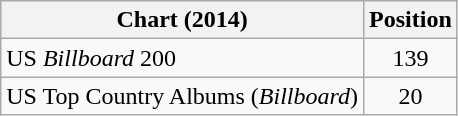<table class="wikitable sortable">
<tr>
<th>Chart (2014)</th>
<th>Position</th>
</tr>
<tr>
<td>US <em>Billboard</em> 200</td>
<td style="text-align:center;">139</td>
</tr>
<tr>
<td>US Top Country Albums (<em>Billboard</em>)</td>
<td style="text-align:center;">20</td>
</tr>
</table>
